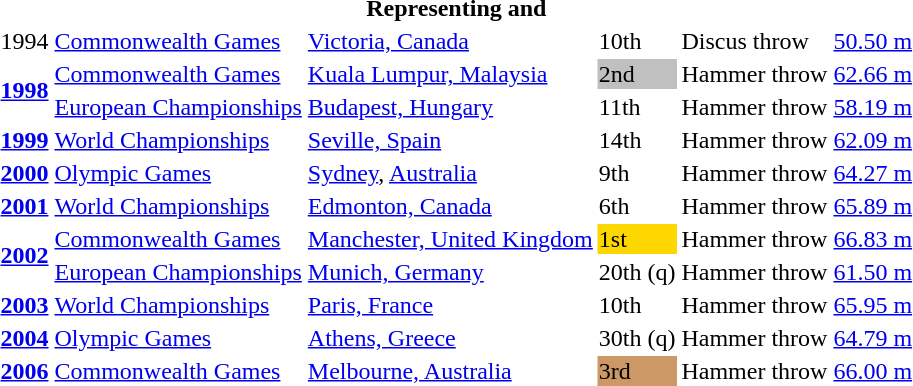<table>
<tr>
<th colspan="6">Representing  and </th>
</tr>
<tr>
<td>1994</td>
<td><a href='#'>Commonwealth Games</a></td>
<td><a href='#'>Victoria, Canada</a></td>
<td>10th</td>
<td>Discus throw</td>
<td><a href='#'>50.50 m</a></td>
</tr>
<tr>
<td rowspan=2><strong><a href='#'>1998</a></strong></td>
<td><a href='#'>Commonwealth Games</a></td>
<td><a href='#'>Kuala Lumpur, Malaysia</a></td>
<td bgcolor="silver">2nd</td>
<td>Hammer throw</td>
<td><a href='#'>62.66 m</a></td>
</tr>
<tr>
<td><a href='#'>European Championships</a></td>
<td><a href='#'>Budapest, Hungary</a></td>
<td>11th</td>
<td>Hammer throw</td>
<td><a href='#'>58.19 m</a></td>
</tr>
<tr>
<td><strong><a href='#'>1999</a></strong></td>
<td><a href='#'>World Championships</a></td>
<td><a href='#'>Seville, Spain</a></td>
<td>14th</td>
<td>Hammer throw</td>
<td><a href='#'>62.09 m</a></td>
</tr>
<tr>
<td><strong><a href='#'>2000</a></strong></td>
<td><a href='#'>Olympic Games</a></td>
<td><a href='#'>Sydney</a>, <a href='#'>Australia</a></td>
<td>9th</td>
<td>Hammer throw</td>
<td><a href='#'>64.27 m</a></td>
</tr>
<tr>
<td><strong><a href='#'>2001</a></strong></td>
<td><a href='#'>World Championships</a></td>
<td><a href='#'>Edmonton, Canada</a></td>
<td>6th</td>
<td>Hammer throw</td>
<td><a href='#'>65.89 m</a></td>
</tr>
<tr>
<td rowspan=2><strong><a href='#'>2002</a></strong></td>
<td><a href='#'>Commonwealth Games</a></td>
<td><a href='#'>Manchester, United Kingdom</a></td>
<td bgcolor="gold">1st</td>
<td>Hammer throw</td>
<td><a href='#'>66.83 m</a></td>
</tr>
<tr>
<td><a href='#'>European Championships</a></td>
<td><a href='#'>Munich, Germany</a></td>
<td>20th (q)</td>
<td>Hammer throw</td>
<td><a href='#'>61.50 m</a></td>
</tr>
<tr>
<td><strong><a href='#'>2003</a></strong></td>
<td><a href='#'>World Championships</a></td>
<td><a href='#'>Paris, France</a></td>
<td>10th</td>
<td>Hammer throw</td>
<td><a href='#'>65.95 m</a></td>
</tr>
<tr>
<td><strong><a href='#'>2004</a></strong></td>
<td><a href='#'>Olympic Games</a></td>
<td><a href='#'>Athens, Greece</a></td>
<td>30th (q)</td>
<td>Hammer throw</td>
<td><a href='#'>64.79 m</a></td>
</tr>
<tr>
<td><strong><a href='#'>2006</a></strong></td>
<td><a href='#'>Commonwealth Games</a></td>
<td><a href='#'>Melbourne, Australia</a></td>
<td bgcolor="cc9966">3rd</td>
<td>Hammer throw</td>
<td><a href='#'>66.00 m</a></td>
</tr>
</table>
